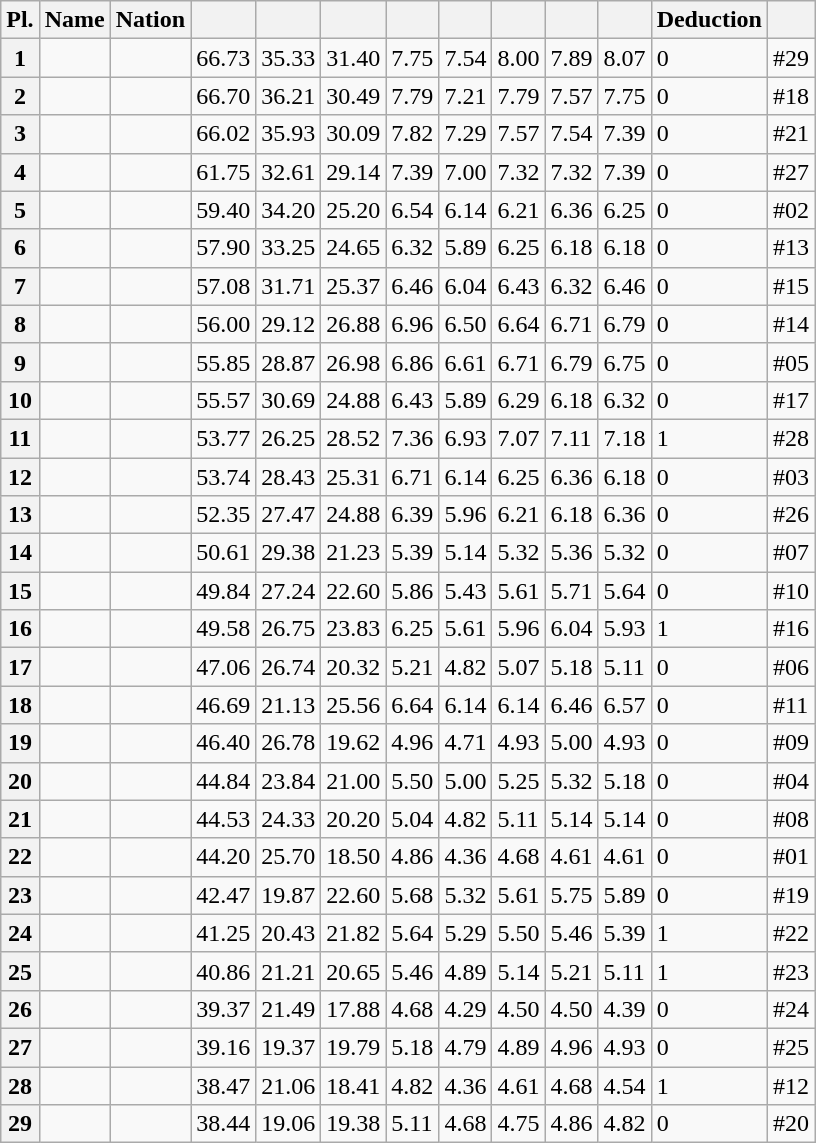<table class="wikitable sortable">
<tr>
<th>Pl.</th>
<th>Name</th>
<th>Nation</th>
<th></th>
<th></th>
<th></th>
<th></th>
<th></th>
<th></th>
<th></th>
<th></th>
<th>Deduction</th>
<th></th>
</tr>
<tr>
<th>1</th>
<td></td>
<td></td>
<td>66.73</td>
<td>35.33</td>
<td>31.40</td>
<td>7.75</td>
<td>7.54</td>
<td>8.00</td>
<td>7.89</td>
<td>8.07</td>
<td>0</td>
<td>#29</td>
</tr>
<tr>
<th>2</th>
<td></td>
<td></td>
<td>66.70</td>
<td>36.21</td>
<td>30.49</td>
<td>7.79</td>
<td>7.21</td>
<td>7.79</td>
<td>7.57</td>
<td>7.75</td>
<td>0</td>
<td>#18</td>
</tr>
<tr>
<th>3</th>
<td></td>
<td></td>
<td>66.02</td>
<td>35.93</td>
<td>30.09</td>
<td>7.82</td>
<td>7.29</td>
<td>7.57</td>
<td>7.54</td>
<td>7.39</td>
<td>0</td>
<td>#21</td>
</tr>
<tr>
<th>4</th>
<td></td>
<td></td>
<td>61.75</td>
<td>32.61</td>
<td>29.14</td>
<td>7.39</td>
<td>7.00</td>
<td>7.32</td>
<td>7.32</td>
<td>7.39</td>
<td>0</td>
<td>#27</td>
</tr>
<tr>
<th>5</th>
<td></td>
<td></td>
<td>59.40</td>
<td>34.20</td>
<td>25.20</td>
<td>6.54</td>
<td>6.14</td>
<td>6.21</td>
<td>6.36</td>
<td>6.25</td>
<td>0</td>
<td>#02</td>
</tr>
<tr>
<th>6</th>
<td></td>
<td></td>
<td>57.90</td>
<td>33.25</td>
<td>24.65</td>
<td>6.32</td>
<td>5.89</td>
<td>6.25</td>
<td>6.18</td>
<td>6.18</td>
<td>0</td>
<td>#13</td>
</tr>
<tr>
<th>7</th>
<td></td>
<td></td>
<td>57.08</td>
<td>31.71</td>
<td>25.37</td>
<td>6.46</td>
<td>6.04</td>
<td>6.43</td>
<td>6.32</td>
<td>6.46</td>
<td>0</td>
<td>#15</td>
</tr>
<tr>
<th>8</th>
<td></td>
<td></td>
<td>56.00</td>
<td>29.12</td>
<td>26.88</td>
<td>6.96</td>
<td>6.50</td>
<td>6.64</td>
<td>6.71</td>
<td>6.79</td>
<td>0</td>
<td>#14</td>
</tr>
<tr>
<th>9</th>
<td></td>
<td></td>
<td>55.85</td>
<td>28.87</td>
<td>26.98</td>
<td>6.86</td>
<td>6.61</td>
<td>6.71</td>
<td>6.79</td>
<td>6.75</td>
<td>0</td>
<td>#05</td>
</tr>
<tr>
<th>10</th>
<td></td>
<td></td>
<td>55.57</td>
<td>30.69</td>
<td>24.88</td>
<td>6.43</td>
<td>5.89</td>
<td>6.29</td>
<td>6.18</td>
<td>6.32</td>
<td>0</td>
<td>#17</td>
</tr>
<tr>
<th>11</th>
<td></td>
<td></td>
<td>53.77</td>
<td>26.25</td>
<td>28.52</td>
<td>7.36</td>
<td>6.93</td>
<td>7.07</td>
<td>7.11</td>
<td>7.18</td>
<td>1</td>
<td>#28</td>
</tr>
<tr>
<th>12</th>
<td></td>
<td></td>
<td>53.74</td>
<td>28.43</td>
<td>25.31</td>
<td>6.71</td>
<td>6.14</td>
<td>6.25</td>
<td>6.36</td>
<td>6.18</td>
<td>0</td>
<td>#03</td>
</tr>
<tr>
<th>13</th>
<td></td>
<td></td>
<td>52.35</td>
<td>27.47</td>
<td>24.88</td>
<td>6.39</td>
<td>5.96</td>
<td>6.21</td>
<td>6.18</td>
<td>6.36</td>
<td>0</td>
<td>#26</td>
</tr>
<tr>
<th>14</th>
<td></td>
<td></td>
<td>50.61</td>
<td>29.38</td>
<td>21.23</td>
<td>5.39</td>
<td>5.14</td>
<td>5.32</td>
<td>5.36</td>
<td>5.32</td>
<td>0</td>
<td>#07</td>
</tr>
<tr>
<th>15</th>
<td></td>
<td></td>
<td>49.84</td>
<td>27.24</td>
<td>22.60</td>
<td>5.86</td>
<td>5.43</td>
<td>5.61</td>
<td>5.71</td>
<td>5.64</td>
<td>0</td>
<td>#10</td>
</tr>
<tr>
<th>16</th>
<td></td>
<td></td>
<td>49.58</td>
<td>26.75</td>
<td>23.83</td>
<td>6.25</td>
<td>5.61</td>
<td>5.96</td>
<td>6.04</td>
<td>5.93</td>
<td>1</td>
<td>#16</td>
</tr>
<tr>
<th>17</th>
<td></td>
<td></td>
<td>47.06</td>
<td>26.74</td>
<td>20.32</td>
<td>5.21</td>
<td>4.82</td>
<td>5.07</td>
<td>5.18</td>
<td>5.11</td>
<td>0</td>
<td>#06</td>
</tr>
<tr>
<th>18</th>
<td></td>
<td></td>
<td>46.69</td>
<td>21.13</td>
<td>25.56</td>
<td>6.64</td>
<td>6.14</td>
<td>6.14</td>
<td>6.46</td>
<td>6.57</td>
<td>0</td>
<td>#11</td>
</tr>
<tr>
<th>19</th>
<td></td>
<td></td>
<td>46.40</td>
<td>26.78</td>
<td>19.62</td>
<td>4.96</td>
<td>4.71</td>
<td>4.93</td>
<td>5.00</td>
<td>4.93</td>
<td>0</td>
<td>#09</td>
</tr>
<tr>
<th>20</th>
<td></td>
<td></td>
<td>44.84</td>
<td>23.84</td>
<td>21.00</td>
<td>5.50</td>
<td>5.00</td>
<td>5.25</td>
<td>5.32</td>
<td>5.18</td>
<td>0</td>
<td>#04</td>
</tr>
<tr>
<th>21</th>
<td></td>
<td></td>
<td>44.53</td>
<td>24.33</td>
<td>20.20</td>
<td>5.04</td>
<td>4.82</td>
<td>5.11</td>
<td>5.14</td>
<td>5.14</td>
<td>0</td>
<td>#08</td>
</tr>
<tr>
<th>22</th>
<td></td>
<td></td>
<td>44.20</td>
<td>25.70</td>
<td>18.50</td>
<td>4.86</td>
<td>4.36</td>
<td>4.68</td>
<td>4.61</td>
<td>4.61</td>
<td>0</td>
<td>#01</td>
</tr>
<tr>
<th>23</th>
<td></td>
<td></td>
<td>42.47</td>
<td>19.87</td>
<td>22.60</td>
<td>5.68</td>
<td>5.32</td>
<td>5.61</td>
<td>5.75</td>
<td>5.89</td>
<td>0</td>
<td>#19</td>
</tr>
<tr>
<th>24</th>
<td></td>
<td></td>
<td>41.25</td>
<td>20.43</td>
<td>21.82</td>
<td>5.64</td>
<td>5.29</td>
<td>5.50</td>
<td>5.46</td>
<td>5.39</td>
<td>1</td>
<td>#22</td>
</tr>
<tr>
<th>25</th>
<td></td>
<td></td>
<td>40.86</td>
<td>21.21</td>
<td>20.65</td>
<td>5.46</td>
<td>4.89</td>
<td>5.14</td>
<td>5.21</td>
<td>5.11</td>
<td>1</td>
<td>#23</td>
</tr>
<tr>
<th>26</th>
<td></td>
<td></td>
<td>39.37</td>
<td>21.49</td>
<td>17.88</td>
<td>4.68</td>
<td>4.29</td>
<td>4.50</td>
<td>4.50</td>
<td>4.39</td>
<td>0</td>
<td>#24</td>
</tr>
<tr>
<th>27</th>
<td></td>
<td></td>
<td>39.16</td>
<td>19.37</td>
<td>19.79</td>
<td>5.18</td>
<td>4.79</td>
<td>4.89</td>
<td>4.96</td>
<td>4.93</td>
<td>0</td>
<td>#25</td>
</tr>
<tr>
<th>28</th>
<td></td>
<td></td>
<td>38.47</td>
<td>21.06</td>
<td>18.41</td>
<td>4.82</td>
<td>4.36</td>
<td>4.61</td>
<td>4.68</td>
<td>4.54</td>
<td>1</td>
<td>#12</td>
</tr>
<tr>
<th>29</th>
<td></td>
<td></td>
<td>38.44</td>
<td>19.06</td>
<td>19.38</td>
<td>5.11</td>
<td>4.68</td>
<td>4.75</td>
<td>4.86</td>
<td>4.82</td>
<td>0</td>
<td>#20</td>
</tr>
</table>
